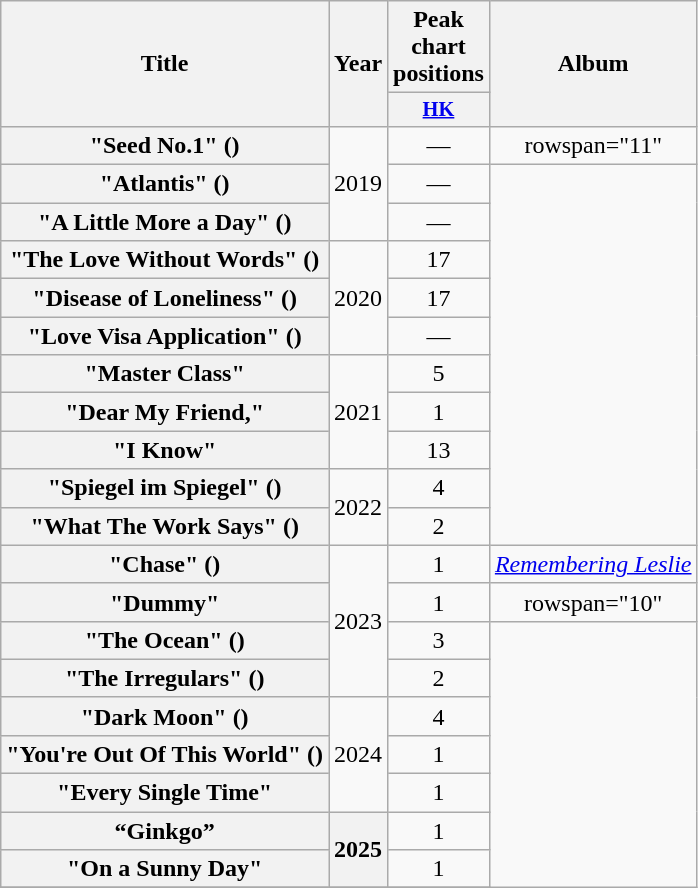<table class="wikitable plainrowheaders" style="text-align:center;">
<tr>
<th rowspan="2" scope="col">Title</th>
<th rowspan="2" scope="col">Year</th>
<th scope="col">Peak chart positions</th>
<th rowspan="2" scope="col">Album</th>
</tr>
<tr>
<th scope="col" style="width:2.5em;font-size:85%"><a href='#'>HK</a><br></th>
</tr>
<tr>
<th scope="row">"Seed No.1" ()</th>
<td rowspan="3">2019</td>
<td>—</td>
<td>rowspan="11" </td>
</tr>
<tr>
<th scope="row">"Atlantis" ()</th>
<td>—</td>
</tr>
<tr>
<th scope="row">"A Little More a Day" ()</th>
<td>—</td>
</tr>
<tr>
<th scope="row">"The Love Without Words" ()</th>
<td rowspan="3">2020</td>
<td>17</td>
</tr>
<tr>
<th scope="row">"Disease of Loneliness" ()</th>
<td>17</td>
</tr>
<tr>
<th scope="row">"Love Visa Application" () </th>
<td>—</td>
</tr>
<tr>
<th scope="row">"Master Class"</th>
<td rowspan="3">2021</td>
<td>5</td>
</tr>
<tr>
<th scope="row">"Dear My Friend,"</th>
<td>1</td>
</tr>
<tr>
<th scope="row">"I Know" </th>
<td>13</td>
</tr>
<tr>
<th scope="row">"Spiegel im Spiegel" ()</th>
<td rowspan="2">2022</td>
<td>4</td>
</tr>
<tr>
<th scope="row">"What The Work Says" ()</th>
<td>2</td>
</tr>
<tr>
<th scope="row">"Chase" ()</th>
<td rowspan="4">2023</td>
<td>1</td>
<td><em><a href='#'>Remembering Leslie</a></em></td>
</tr>
<tr>
<th scope="row">"Dummy"</th>
<td>1</td>
<td>rowspan="10" </td>
</tr>
<tr>
<th scope="row">"The Ocean" ()</th>
<td>3</td>
</tr>
<tr>
<th scope="row">"The Irregulars" ()</th>
<td>2</td>
</tr>
<tr>
<th scope="row">"Dark Moon" ()</th>
<td rowspan="3">2024</td>
<td>4</td>
</tr>
<tr>
<th scope="row">"You're Out Of This World" ()</th>
<td>1</td>
</tr>
<tr>
<th scope="row">"Every Single Time"</th>
<td>1</td>
</tr>
<tr>
<th scope=“row”>“Ginkgo”</th>
<th rowspan="2">2025</th>
<td>1</td>
</tr>
<tr>
<th>"On a Sunny Day"</th>
<td>1</td>
</tr>
<tr>
</tr>
</table>
